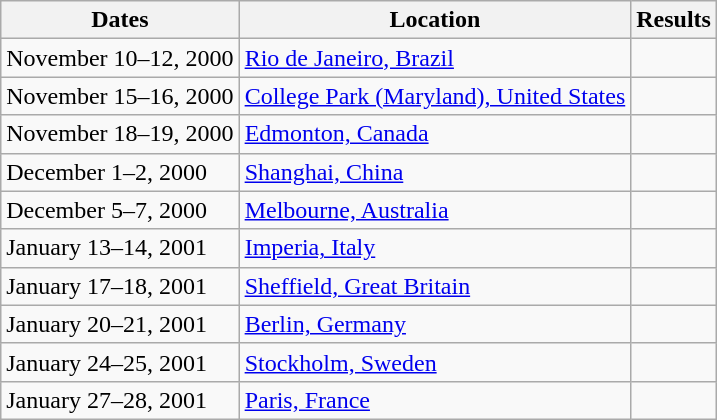<table class=wikitable>
<tr>
<th>Dates</th>
<th>Location</th>
<th>Results</th>
</tr>
<tr>
<td>November 10–12, 2000</td>
<td> <a href='#'>Rio de Janeiro, Brazil</a></td>
<td></td>
</tr>
<tr>
<td>November 15–16, 2000</td>
<td> <a href='#'>College Park (Maryland), United States</a></td>
<td></td>
</tr>
<tr>
<td>November 18–19, 2000</td>
<td> <a href='#'>Edmonton, Canada</a></td>
<td></td>
</tr>
<tr>
<td>December 1–2, 2000</td>
<td> <a href='#'>Shanghai, China</a></td>
<td></td>
</tr>
<tr>
<td>December 5–7, 2000</td>
<td> <a href='#'>Melbourne, Australia</a></td>
<td></td>
</tr>
<tr>
<td>January 13–14, 2001</td>
<td> <a href='#'>Imperia, Italy</a></td>
<td></td>
</tr>
<tr>
<td>January 17–18, 2001</td>
<td> <a href='#'>Sheffield, Great Britain</a></td>
<td></td>
</tr>
<tr>
<td>January 20–21, 2001</td>
<td> <a href='#'>Berlin, Germany</a></td>
<td></td>
</tr>
<tr>
<td>January 24–25, 2001</td>
<td> <a href='#'>Stockholm, Sweden</a></td>
<td></td>
</tr>
<tr>
<td>January 27–28, 2001</td>
<td> <a href='#'>Paris, France</a></td>
<td></td>
</tr>
</table>
